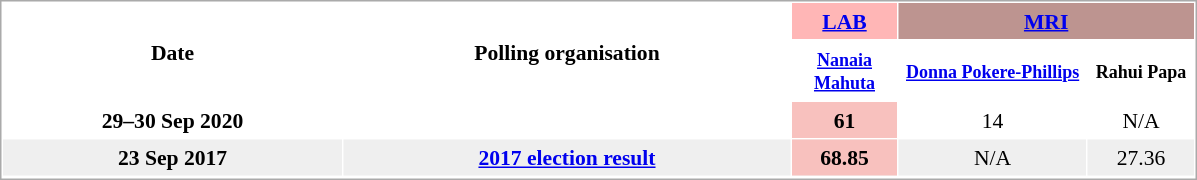<table cellpadding="5" cellspacing="1" style="font-size:90%; line-height:14px; text-align:center; border: 1px solid #aaa">
<tr>
<th rowspan=2 style="width:15em;">Date</th>
<th rowspan=2 style="width:20em;">Polling organisation</th>
<th style="background-color:#FFB6B6;width:60px"><a href='#'>LAB</a></th>
<th colspan=2 style="background-color:#BD9490;width:60px;"><a href='#'>MRI</a></th>
</tr>
<tr>
<th><small><a href='#'>Nanaia Mahuta</a></small></th>
<th><small><a href='#'>Donna Pokere-Phillips</a></small></th>
<th><small>Rahui Papa</small></th>
</tr>
<tr>
<td><strong>29–30 Sep 2020</strong></td>
<td></td>
<td style="background:#F8C1BE"><strong>61</strong></td>
<td>14</td>
<td>N/A</td>
</tr>
<tr style="background:#EFEFEF;">
<td><strong>23 Sep 2017</strong></td>
<td><strong><a href='#'>2017 election result</a></strong></td>
<td style="background:#F8C1BE"><strong>68.85</strong></td>
<td>N/A</td>
<td>27.36</td>
</tr>
<tr>
</tr>
</table>
